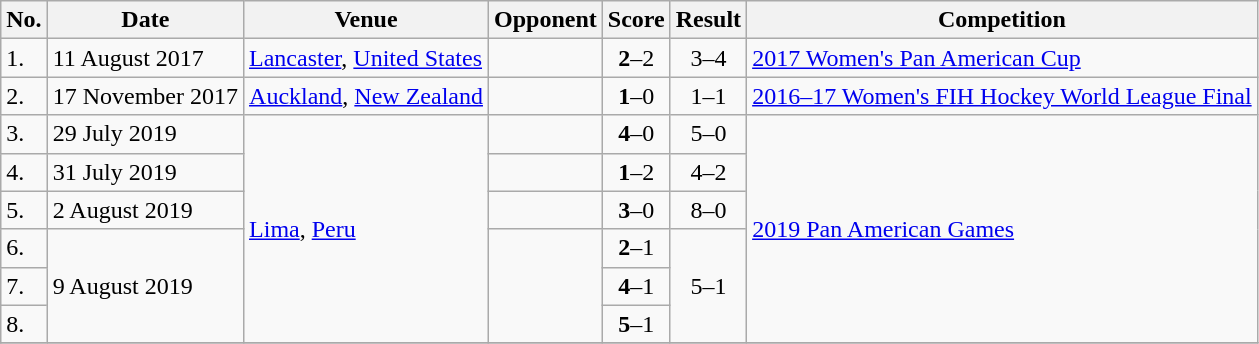<table class="wikitable">
<tr>
<th>No.</th>
<th>Date</th>
<th>Venue</th>
<th>Opponent</th>
<th>Score</th>
<th>Result</th>
<th>Competition</th>
</tr>
<tr>
<td>1.</td>
<td>11 August 2017</td>
<td><a href='#'>Lancaster</a>, <a href='#'>United States</a></td>
<td></td>
<td align=center><strong>2</strong>–2</td>
<td align=center>3–4</td>
<td><a href='#'>2017 Women's Pan American Cup</a></td>
</tr>
<tr>
<td>2.</td>
<td>17 November 2017</td>
<td><a href='#'>Auckland</a>, <a href='#'>New Zealand</a></td>
<td></td>
<td align=center><strong>1</strong>–0</td>
<td align=center>1–1</td>
<td><a href='#'>2016–17 Women's FIH Hockey World League Final</a></td>
</tr>
<tr>
<td>3.</td>
<td>29 July 2019</td>
<td rowspan=6><a href='#'>Lima</a>, <a href='#'>Peru</a></td>
<td></td>
<td align=center><strong>4</strong>–0</td>
<td align=center>5–0</td>
<td rowspan=6><a href='#'>2019 Pan American Games</a></td>
</tr>
<tr>
<td>4.</td>
<td>31 July 2019</td>
<td></td>
<td align=center><strong>1</strong>–2</td>
<td align=center>4–2</td>
</tr>
<tr>
<td>5.</td>
<td>2 August 2019</td>
<td></td>
<td align=center><strong>3</strong>–0</td>
<td align=center>8–0</td>
</tr>
<tr>
<td>6.</td>
<td rowspan=3>9 August 2019</td>
<td rowspan=3></td>
<td align=center><strong>2</strong>–1</td>
<td rowspan=3 align=center>5–1</td>
</tr>
<tr>
<td>7.</td>
<td align=center><strong>4</strong>–1</td>
</tr>
<tr>
<td>8.</td>
<td align=center><strong>5</strong>–1</td>
</tr>
<tr>
</tr>
</table>
